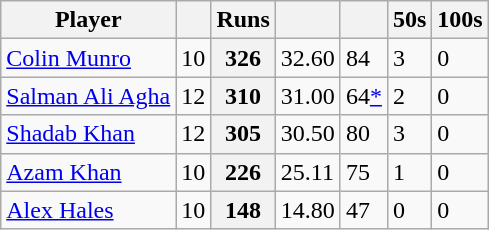<table class="wikitable sortable">
<tr>
<th class=unsortable>Player</th>
<th></th>
<th class=unsortable>Runs</th>
<th></th>
<th></th>
<th>50s</th>
<th>100s</th>
</tr>
<tr>
<td><a href='#'>Colin Munro</a></td>
<td>10</td>
<th>326</th>
<td>32.60</td>
<td>84</td>
<td>3</td>
<td>0</td>
</tr>
<tr>
<td><a href='#'>Salman Ali Agha</a></td>
<td>12</td>
<th>310</th>
<td>31.00</td>
<td>64<a href='#'>*</a></td>
<td>2</td>
<td>0</td>
</tr>
<tr>
<td><a href='#'>Shadab Khan</a></td>
<td>12</td>
<th>305</th>
<td>30.50</td>
<td>80</td>
<td>3</td>
<td>0</td>
</tr>
<tr>
<td><a href='#'>Azam Khan</a></td>
<td>10</td>
<th>226</th>
<td>25.11</td>
<td>75</td>
<td>1</td>
<td>0</td>
</tr>
<tr>
<td><a href='#'>Alex Hales</a></td>
<td>10</td>
<th>148</th>
<td>14.80</td>
<td>47</td>
<td>0</td>
<td>0</td>
</tr>
</table>
